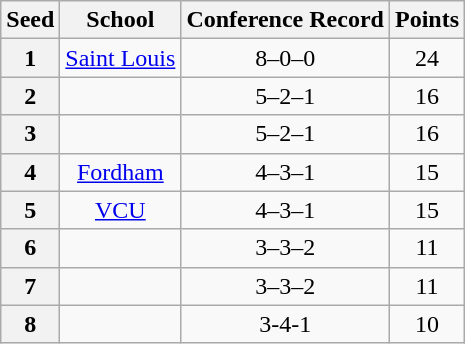<table class="wikitable" style="text-align:center">
<tr>
<th>Seed</th>
<th>School</th>
<th>Conference Record</th>
<th>Points</th>
</tr>
<tr>
<th>1</th>
<td><a href='#'>Saint Louis</a></td>
<td>8–0–0</td>
<td>24</td>
</tr>
<tr>
<th>2</th>
<td></td>
<td>5–2–1</td>
<td>16</td>
</tr>
<tr>
<th>3</th>
<td></td>
<td>5–2–1</td>
<td>16</td>
</tr>
<tr>
<th>4</th>
<td><a href='#'>Fordham</a></td>
<td>4–3–1</td>
<td>15</td>
</tr>
<tr>
<th>5</th>
<td><a href='#'>VCU</a></td>
<td>4–3–1</td>
<td>15</td>
</tr>
<tr>
<th>6</th>
<td></td>
<td>3–3–2</td>
<td>11</td>
</tr>
<tr>
<th>7</th>
<td></td>
<td>3–3–2</td>
<td>11</td>
</tr>
<tr>
<th>8</th>
<td></td>
<td>3-4-1</td>
<td>10</td>
</tr>
</table>
